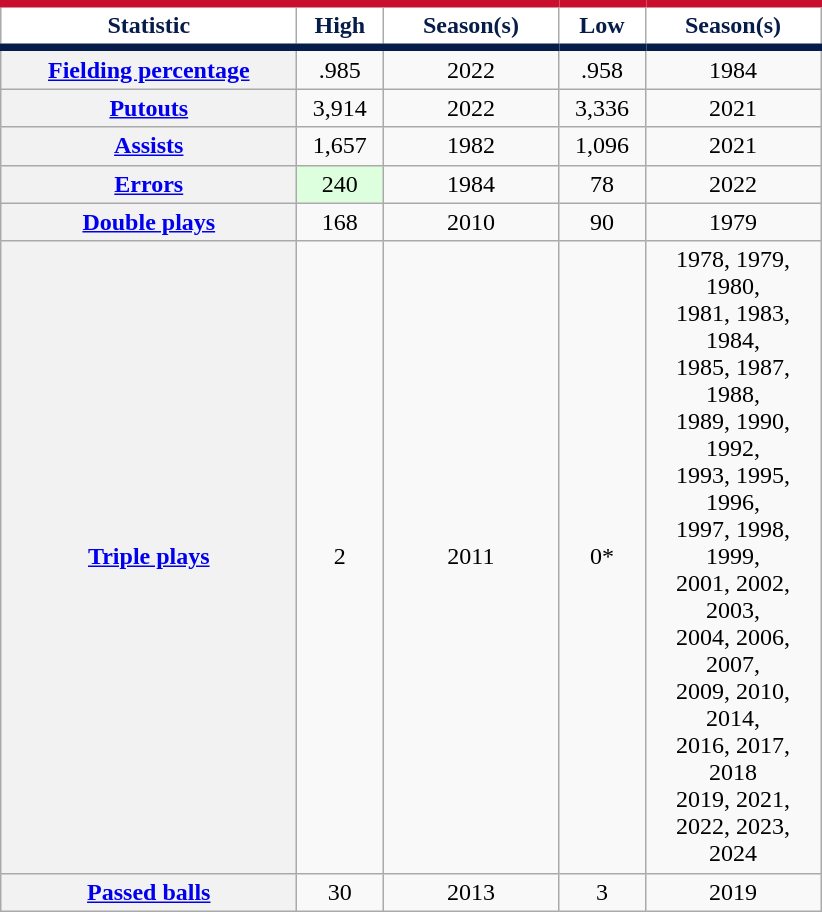<table class="wikitable sortable plainrowheaders" style="text-align:center">
<tr>
<th width="190px" scope="col" style="background-color:#ffffff; border-top:#c8102e 5px solid; border-bottom:#071d49 5px solid; color:#071d49">Statistic</th>
<th width="50px" class="unsortable" scope="col" style="background-color:#ffffff; border-top:#c8102e 5px solid; border-bottom:#071d49 5px solid; color:#071d49">High</th>
<th width="110px" scope="col" style="background-color:#ffffff; border-top:#c8102e 5px solid; border-bottom:#071d49 5px solid; color:#071d49">Season(s)</th>
<th width="50px" class="unsortable" scope="col" style="background-color:#ffffff; border-top:#c8102e 5px solid; border-bottom:#071d49 5px solid; color:#071d49">Low</th>
<th width="110px" scope="col" style="background-color:#ffffff; border-top:#c8102e 5px solid; border-bottom:#071d49 5px solid; color:#071d49">Season(s)</th>
</tr>
<tr>
<th scope="row" style="text-align:center"><a href='#'>Fielding percentage</a></th>
<td>.985</td>
<td>2022</td>
<td>.958</td>
<td>1984</td>
</tr>
<tr>
<th scope="row" style="text-align:center"><a href='#'>Putouts</a></th>
<td>3,914</td>
<td>2022</td>
<td>3,336</td>
<td>2021</td>
</tr>
<tr>
<th scope="row" style="text-align:center"><a href='#'>Assists</a></th>
<td>1,657</td>
<td>1982</td>
<td>1,096</td>
<td>2021</td>
</tr>
<tr>
<th scope="row" style="text-align:center"><a href='#'>Errors</a></th>
<td bgcolor="#DDFFDD">240</td>
<td>1984</td>
<td>78</td>
<td>2022</td>
</tr>
<tr>
<th scope="row" style="text-align:center"><a href='#'>Double plays</a></th>
<td>168</td>
<td>2010</td>
<td>90</td>
<td>1979</td>
</tr>
<tr>
<th scope="row" style="text-align:center"><a href='#'>Triple plays</a></th>
<td>2</td>
<td>2011</td>
<td>0*</td>
<td>1978, 1979, 1980, <br>1981, 1983, 1984, <br>1985, 1987, 1988, <br>1989, 1990, 1992, <br>1993, 1995, 1996, <br>1997, 1998, 1999, <br>2001, 2002, 2003, <br>2004, 2006, 2007, <br>2009, 2010, 2014,<br>2016, 2017, 2018 <br>2019, 2021, 2022, 2023, 2024</td>
</tr>
<tr>
<th scope="row" style="text-align:center"><a href='#'>Passed balls</a></th>
<td>30</td>
<td>2013</td>
<td>3</td>
<td>2019</td>
</tr>
</table>
